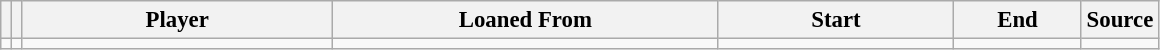<table class="wikitable plainrowheaders sortable" style="font-size:95%">
<tr>
<th></th>
<th></th>
<th scope="col" style="width:200px;">Player</th>
<th scope="col" style="width:250px;">Loaned From</th>
<th scope="col" style="width:150px;">Start</th>
<th scope="col" style="width:78px;">End</th>
<th>Source</th>
</tr>
<tr>
<td align=center></td>
<td align=center></td>
<td></td>
<td></td>
<td align=center></td>
<td align=center></td>
<td align=center></td>
</tr>
</table>
